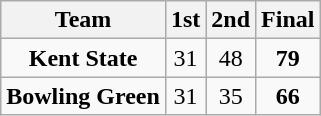<table class="wikitable" style="text-align:center">
<tr>
<th>Team</th>
<th>1st</th>
<th>2nd</th>
<th>Final</th>
</tr>
<tr>
<td><strong>Kent State</strong></td>
<td>31</td>
<td>48</td>
<td><strong>79</strong></td>
</tr>
<tr>
<td><strong>Bowling Green</strong></td>
<td>31</td>
<td>35</td>
<td><strong>66</strong></td>
</tr>
</table>
